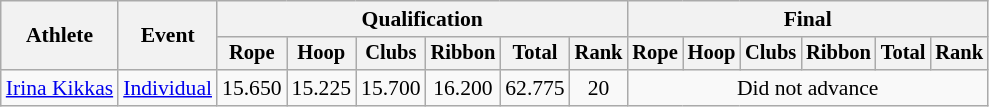<table class="wikitable" style="font-size:90%">
<tr>
<th rowspan="2">Athlete</th>
<th rowspan="2">Event</th>
<th colspan="6">Qualification</th>
<th colspan="6">Final</th>
</tr>
<tr style="font-size:95%">
<th>Rope</th>
<th>Hoop</th>
<th>Clubs</th>
<th>Ribbon</th>
<th>Total</th>
<th>Rank</th>
<th>Rope</th>
<th>Hoop</th>
<th>Clubs</th>
<th>Ribbon</th>
<th>Total</th>
<th>Rank</th>
</tr>
<tr align=center>
<td align=left><a href='#'>Irina Kikkas</a></td>
<td align=left><a href='#'>Individual</a></td>
<td>15.650</td>
<td>15.225</td>
<td>15.700</td>
<td>16.200</td>
<td>62.775</td>
<td>20</td>
<td colspan=6>Did not advance</td>
</tr>
</table>
